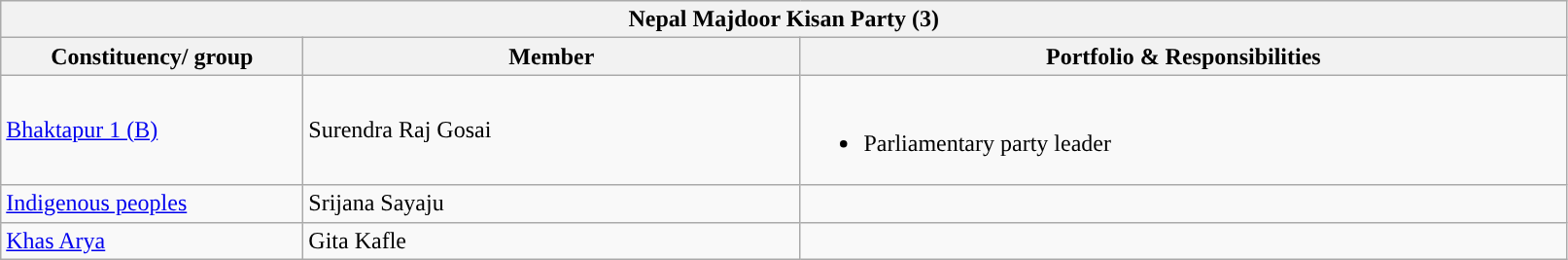<table class="wikitable sortable">
<tr>
<th colspan="3" style="width: 800pt; background:">Nepal Majdoor Kisan Party (3)</th>
</tr>
<tr>
<th style="width:150pt;">Constituency/ group</th>
<th style="width:250pt;">Member</th>
<th>Portfolio & Responsibilities</th>
</tr>
<tr>
<td><a href='#'>Bhaktapur 1 (B)</a></td>
<td>Surendra Raj Gosai</td>
<td><br><ul><li>Parliamentary party leader</li></ul></td>
</tr>
<tr>
<td><a href='#'>Indigenous peoples</a></td>
<td>Srijana Sayaju</td>
<td></td>
</tr>
<tr>
<td><a href='#'>Khas Arya</a></td>
<td>Gita Kafle</td>
<td></td>
</tr>
</table>
